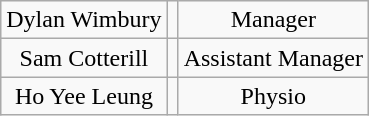<table class="wikitable" style="text-align: center">
<tr>
<td>Dylan Wimbury</td>
<td></td>
<td>Manager</td>
</tr>
<tr>
<td>Sam Cotterill</td>
<td></td>
<td>Assistant Manager</td>
</tr>
<tr>
<td>Ho Yee Leung</td>
<td></td>
<td>Physio</td>
</tr>
</table>
